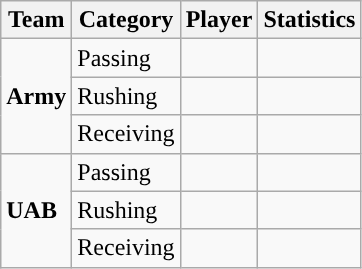<table class="wikitable" style="float: left;">
<tr>
<th>Team</th>
<th>Category</th>
<th>Player</th>
<th>Statistics</th>
</tr>
<tr>
<td rowspan=3><strong>Army</strong></td>
<td>Passing</td>
<td></td>
<td></td>
</tr>
<tr>
<td>Rushing</td>
<td></td>
<td></td>
</tr>
<tr>
<td>Receiving</td>
<td></td>
<td></td>
</tr>
<tr>
<td rowspan=3><strong>UAB</strong></td>
<td>Passing</td>
<td></td>
<td></td>
</tr>
<tr>
<td>Rushing</td>
<td></td>
<td></td>
</tr>
<tr>
<td>Receiving</td>
<td></td>
<td></td>
</tr>
</table>
